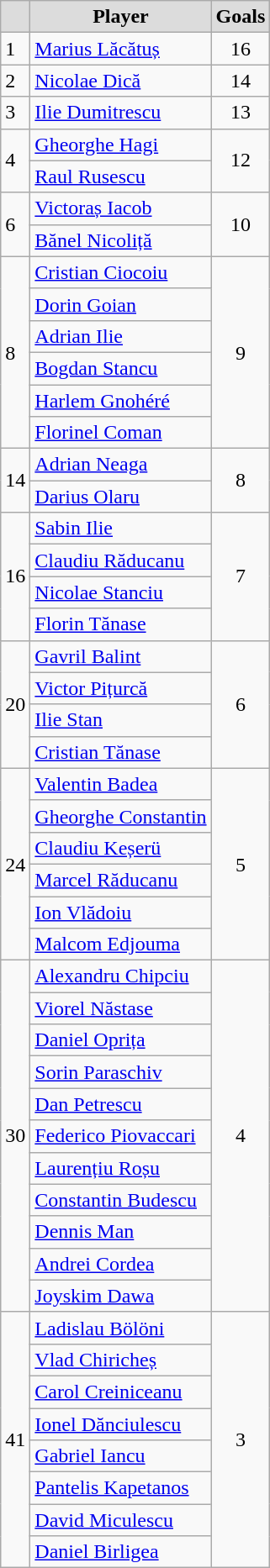<table border="0" class="wikitable">
<tr>
<th style="background:#DCDCDC"></th>
<th style="background:#DCDCDC">Player</th>
<th style="background:#DCDCDC">Goals</th>
</tr>
<tr>
<td align=left>1</td>
<td><a href='#'>Marius Lăcătuș</a></td>
<td align=center>16</td>
</tr>
<tr>
<td align=left>2</td>
<td><a href='#'>Nicolae Dică</a></td>
<td align=center>14</td>
</tr>
<tr>
<td align=left>3</td>
<td><a href='#'>Ilie Dumitrescu</a></td>
<td align=center>13</td>
</tr>
<tr>
<td rowspan="2" align=left>4</td>
<td><a href='#'>Gheorghe Hagi</a></td>
<td rowspan="2" align=center>12</td>
</tr>
<tr>
<td><a href='#'>Raul Rusescu</a></td>
</tr>
<tr>
<td rowspan="2" align=left>6</td>
<td><a href='#'>Victoraș Iacob</a></td>
<td rowspan="2" align=center>10</td>
</tr>
<tr>
<td><a href='#'>Bănel Nicoliță</a></td>
</tr>
<tr>
<td rowspan="6" align=left>8</td>
<td><a href='#'>Cristian Ciocoiu</a></td>
<td rowspan="6" align=center>9</td>
</tr>
<tr>
<td><a href='#'>Dorin Goian</a></td>
</tr>
<tr>
<td><a href='#'>Adrian Ilie</a></td>
</tr>
<tr>
<td><a href='#'>Bogdan Stancu</a></td>
</tr>
<tr>
<td> <a href='#'>Harlem Gnohéré</a></td>
</tr>
<tr>
<td><a href='#'>Florinel Coman</a></td>
</tr>
<tr>
<td rowspan="2" align=left>14</td>
<td><a href='#'>Adrian Neaga</a></td>
<td rowspan="2" align=center>8</td>
</tr>
<tr>
<td><a href='#'>Darius Olaru</a></td>
</tr>
<tr>
<td rowspan="4" align=left>16</td>
<td><a href='#'>Sabin Ilie</a></td>
<td rowspan="4" align=center>7</td>
</tr>
<tr>
<td><a href='#'>Claudiu Răducanu</a></td>
</tr>
<tr>
<td><a href='#'>Nicolae Stanciu</a></td>
</tr>
<tr>
<td><a href='#'>Florin Tănase</a></td>
</tr>
<tr>
<td rowspan="4" align=left>20</td>
<td><a href='#'>Gavril Balint</a></td>
<td rowspan="4" align=center>6</td>
</tr>
<tr>
<td><a href='#'>Victor Pițurcă</a></td>
</tr>
<tr>
<td><a href='#'>Ilie Stan</a></td>
</tr>
<tr>
<td><a href='#'>Cristian Tănase</a></td>
</tr>
<tr>
<td rowspan="6" align=left>24</td>
<td><a href='#'>Valentin Badea</a></td>
<td rowspan="6" align=center>5</td>
</tr>
<tr>
<td><a href='#'>Gheorghe Constantin</a></td>
</tr>
<tr>
<td><a href='#'>Claudiu Keșerü</a></td>
</tr>
<tr>
<td><a href='#'>Marcel Răducanu</a></td>
</tr>
<tr>
<td><a href='#'>Ion Vlădoiu</a></td>
</tr>
<tr>
<td> <a href='#'>Malcom Edjouma</a></td>
</tr>
<tr>
<td rowspan="11" align=left>30</td>
<td><a href='#'>Alexandru Chipciu</a></td>
<td rowspan="11" align=center>4</td>
</tr>
<tr>
<td><a href='#'>Viorel Năstase</a></td>
</tr>
<tr>
<td><a href='#'>Daniel Oprița</a></td>
</tr>
<tr>
<td><a href='#'>Sorin Paraschiv</a></td>
</tr>
<tr>
<td><a href='#'>Dan Petrescu</a></td>
</tr>
<tr>
<td> <a href='#'>Federico Piovaccari</a></td>
</tr>
<tr>
<td><a href='#'>Laurențiu Roșu</a></td>
</tr>
<tr>
<td><a href='#'>Constantin Budescu</a></td>
</tr>
<tr>
<td><a href='#'>Dennis Man</a></td>
</tr>
<tr>
<td><a href='#'>Andrei Cordea</a></td>
</tr>
<tr>
<td> <a href='#'>Joyskim Dawa</a></td>
</tr>
<tr>
<td rowspan="8" align=left>41</td>
<td><a href='#'>Ladislau Bölöni</a></td>
<td rowspan="8" align=center>3</td>
</tr>
<tr>
<td><a href='#'>Vlad Chiricheș</a></td>
</tr>
<tr>
<td><a href='#'>Carol Creiniceanu</a></td>
</tr>
<tr>
<td><a href='#'>Ionel Dănciulescu</a></td>
</tr>
<tr>
<td><a href='#'>Gabriel Iancu</a></td>
</tr>
<tr>
<td> <a href='#'>Pantelis Kapetanos</a></td>
</tr>
<tr>
<td><a href='#'>David Miculescu</a></td>
</tr>
<tr>
<td><a href='#'>Daniel Birligea</a></td>
</tr>
</table>
